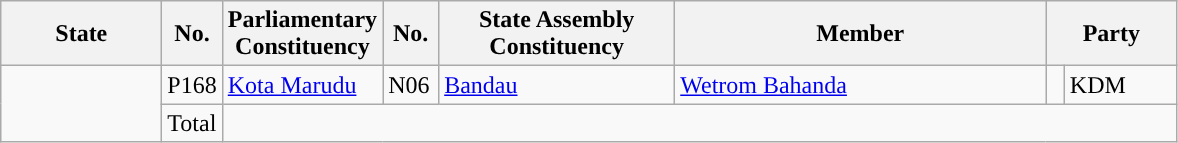<table class="wikitable sortable">
<tr>
<th style="width:100px;">State</th>
<th>No.</th>
<th>Parliamentary<br>Constituency</th>
<th style="width:30px;">No.</th>
<th style="width:150px;">State Assembly Constituency</th>
<th style="width:240px;">Member</th>
<th colspan="2" style="width:80px;">Party</th>
</tr>
<tr>
<td rowspan="2"></td>
<td>P168</td>
<td><a href='#'>Kota Marudu</a></td>
<td>N06</td>
<td><a href='#'>Bandau</a></td>
<td><a href='#'>Wetrom Bahanda</a></td>
<td></td>
<td>KDM</td>
</tr>
<tr>
<td>Total</td>
<td colspan="7" style="width:30px;"></td>
</tr>
</table>
